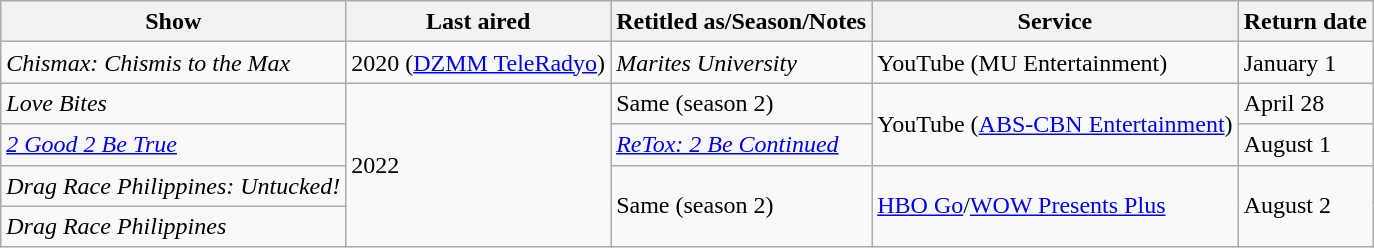<table class="wikitable" style="text-align:left; line-height:20px; width:auto;">
<tr>
<th>Show</th>
<th>Last aired</th>
<th>Retitled as/Season/Notes</th>
<th>Service</th>
<th>Return date</th>
</tr>
<tr>
<td><em>Chismax: Chismis to the Max</em></td>
<td>2020 (<a href='#'>DZMM TeleRadyo</a>)</td>
<td><em>Marites University</em></td>
<td>YouTube (MU Entertainment)</td>
<td>January 1</td>
</tr>
<tr>
<td><em>Love Bites</em></td>
<td rowspan="4">2022</td>
<td>Same (season 2)</td>
<td rowspan="2">YouTube (<a href='#'>ABS-CBN Entertainment</a>)</td>
<td>April 28</td>
</tr>
<tr>
<td><em><a href='#'>2 Good 2 Be True</a></em></td>
<td><em><a href='#'>ReTox: 2 Be Continued</a></em></td>
<td>August 1</td>
</tr>
<tr>
<td><em>Drag Race Philippines: Untucked!</em></td>
<td rowspan="2">Same (season 2)</td>
<td rowspan="2"><a href='#'>HBO Go</a>/<a href='#'>WOW Presents Plus</a></td>
<td rowspan="2">August 2</td>
</tr>
<tr>
<td><em>Drag Race Philippines</em></td>
</tr>
</table>
